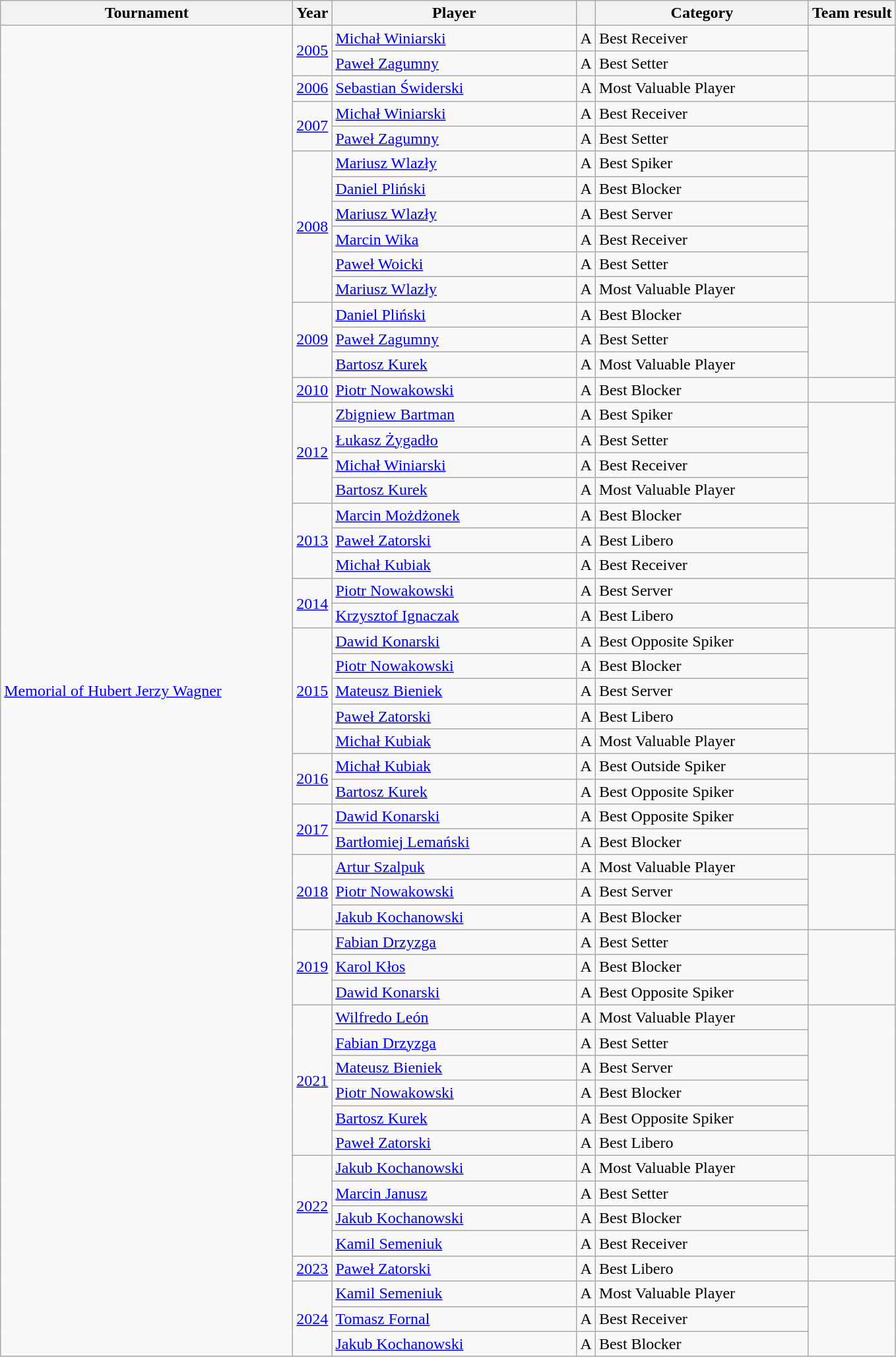<table class="wikitable sortable">
<tr>
<th style="width:18em">Tournament</th>
<th>Year</th>
<th style="width:15em">Player</th>
<th></th>
<th style="width:13em">Category</th>
<th>Team result</th>
</tr>
<tr>
<td rowspan=53> <a href='#'>Memorial of Hubert Jerzy Wagner</a></td>
<td align=center rowspan=2><a href='#'>2005</a></td>
<td><a href='#'>Michał Winiarski</a></td>
<td align=center>A</td>
<td>Best Receiver</td>
<td align=center rowspan=2></td>
</tr>
<tr>
<td><a href='#'>Paweł Zagumny</a></td>
<td align=center>A</td>
<td>Best Setter</td>
</tr>
<tr>
<td align=center><a href='#'>2006</a></td>
<td><a href='#'>Sebastian Świderski</a></td>
<td align=center>A</td>
<td>Most Valuable Player</td>
<td align=center></td>
</tr>
<tr>
<td align=center rowspan=2><a href='#'>2007</a></td>
<td><a href='#'>Michał Winiarski</a></td>
<td align=center>A</td>
<td>Best Receiver</td>
<td align=center rowspan=2></td>
</tr>
<tr>
<td><a href='#'>Paweł Zagumny</a></td>
<td align=center>A</td>
<td>Best Setter</td>
</tr>
<tr>
<td align=center rowspan=6><a href='#'>2008</a></td>
<td><a href='#'>Mariusz Wlazły</a></td>
<td align=center>A</td>
<td>Best Spiker</td>
<td align=center rowspan=6></td>
</tr>
<tr>
<td><a href='#'>Daniel Pliński</a></td>
<td align=center>A</td>
<td>Best Blocker</td>
</tr>
<tr>
<td><a href='#'>Mariusz Wlazły</a></td>
<td align=center>A</td>
<td>Best Server</td>
</tr>
<tr>
<td><a href='#'>Marcin Wika</a></td>
<td align=center>A</td>
<td>Best Receiver</td>
</tr>
<tr>
<td><a href='#'>Paweł Woicki</a></td>
<td align=center>A</td>
<td>Best Setter</td>
</tr>
<tr>
<td><a href='#'>Mariusz Wlazły</a></td>
<td align=center>A</td>
<td>Most Valuable Player</td>
</tr>
<tr>
<td align=center rowspan=3><a href='#'>2009</a></td>
<td><a href='#'>Daniel Pliński</a></td>
<td align=center>A</td>
<td>Best Blocker</td>
<td align=center rowspan=3></td>
</tr>
<tr>
<td><a href='#'>Paweł Zagumny</a></td>
<td align=center>A</td>
<td>Best Setter</td>
</tr>
<tr>
<td><a href='#'>Bartosz Kurek</a></td>
<td align=center>A</td>
<td>Most Valuable Player</td>
</tr>
<tr>
<td align=center><a href='#'>2010</a></td>
<td><a href='#'>Piotr Nowakowski</a></td>
<td align=center>A</td>
<td>Best Blocker</td>
<td align=center></td>
</tr>
<tr>
<td align=center rowspan=4><a href='#'>2012</a></td>
<td><a href='#'>Zbigniew Bartman</a></td>
<td align=center>A</td>
<td>Best Spiker</td>
<td align=center rowspan=4></td>
</tr>
<tr>
<td><a href='#'>Łukasz Żygadło</a></td>
<td align=center>A</td>
<td>Best Setter</td>
</tr>
<tr>
<td><a href='#'>Michał Winiarski</a></td>
<td align=center>A</td>
<td>Best Receiver</td>
</tr>
<tr>
<td><a href='#'>Bartosz Kurek</a></td>
<td align=center>A</td>
<td>Most Valuable Player</td>
</tr>
<tr>
<td align=center rowspan=3><a href='#'>2013</a></td>
<td><a href='#'>Marcin Możdżonek</a></td>
<td align=center>A</td>
<td>Best Blocker</td>
<td align=center rowspan=3></td>
</tr>
<tr>
<td><a href='#'>Paweł Zatorski</a></td>
<td align=center>A</td>
<td>Best Libero</td>
</tr>
<tr>
<td><a href='#'>Michał Kubiak</a></td>
<td align=center>A</td>
<td>Best Receiver</td>
</tr>
<tr>
<td align=center rowspan=2><a href='#'>2014</a></td>
<td><a href='#'>Piotr Nowakowski</a></td>
<td align=center>A</td>
<td>Best Server</td>
<td align=center rowspan=2></td>
</tr>
<tr>
<td><a href='#'>Krzysztof Ignaczak</a></td>
<td align=center>A</td>
<td>Best Libero</td>
</tr>
<tr>
<td align=center rowspan=5><a href='#'>2015</a></td>
<td><a href='#'>Dawid Konarski</a></td>
<td align=center>A</td>
<td>Best Opposite Spiker</td>
<td align=center rowspan=5></td>
</tr>
<tr>
<td><a href='#'>Piotr Nowakowski</a></td>
<td align=center>A</td>
<td>Best Blocker</td>
</tr>
<tr>
<td><a href='#'>Mateusz Bieniek</a></td>
<td align=center>A</td>
<td>Best Server</td>
</tr>
<tr>
<td><a href='#'>Paweł Zatorski</a></td>
<td align=center>A</td>
<td>Best Libero</td>
</tr>
<tr>
<td><a href='#'>Michał Kubiak</a></td>
<td align=center>A</td>
<td>Most Valuable Player</td>
</tr>
<tr>
<td align=center rowspan=2><a href='#'>2016</a></td>
<td><a href='#'>Michał Kubiak</a></td>
<td align=center>A</td>
<td>Best Outside Spiker</td>
<td align=center rowspan=2></td>
</tr>
<tr>
<td><a href='#'>Bartosz Kurek</a></td>
<td align=center>A</td>
<td>Best Opposite Spiker</td>
</tr>
<tr>
<td align=center rowspan=2><a href='#'>2017</a></td>
<td><a href='#'>Dawid Konarski</a></td>
<td align=center>A</td>
<td>Best Opposite Spiker</td>
<td align=center rowspan=2></td>
</tr>
<tr>
<td><a href='#'>Bartłomiej Lemański</a></td>
<td align=center>A</td>
<td>Best Blocker</td>
</tr>
<tr>
<td align=center rowspan=3><a href='#'>2018</a></td>
<td><a href='#'>Artur Szalpuk</a></td>
<td align=center>A</td>
<td>Most Valuable Player</td>
<td align=center rowspan=3></td>
</tr>
<tr>
<td><a href='#'>Piotr Nowakowski</a></td>
<td align=center>A</td>
<td>Best Server</td>
</tr>
<tr>
<td><a href='#'>Jakub Kochanowski</a></td>
<td align=center>A</td>
<td>Best Blocker</td>
</tr>
<tr>
<td align=center rowspan=3><a href='#'>2019</a></td>
<td><a href='#'>Fabian Drzyzga</a></td>
<td align=center>A</td>
<td>Best Setter</td>
<td align=center rowspan=3></td>
</tr>
<tr>
<td><a href='#'>Karol Kłos</a></td>
<td align=center>A</td>
<td>Best Blocker</td>
</tr>
<tr>
<td><a href='#'>Dawid Konarski</a></td>
<td align=center>A</td>
<td>Best Opposite Spiker</td>
</tr>
<tr>
<td align=center rowspan=6><a href='#'>2021</a></td>
<td><a href='#'>Wilfredo León</a></td>
<td align=center>A</td>
<td>Most Valuable Player</td>
<td align=center rowspan=6></td>
</tr>
<tr>
<td><a href='#'>Fabian Drzyzga</a></td>
<td align=center>A</td>
<td>Best Setter</td>
</tr>
<tr>
<td><a href='#'>Mateusz Bieniek</a></td>
<td align=center>A</td>
<td>Best Server</td>
</tr>
<tr>
<td><a href='#'>Piotr Nowakowski</a></td>
<td align=center>A</td>
<td>Best Blocker</td>
</tr>
<tr>
<td><a href='#'>Bartosz Kurek</a></td>
<td align=center>A</td>
<td>Best Opposite Spiker</td>
</tr>
<tr>
<td><a href='#'>Paweł Zatorski</a></td>
<td align=center>A</td>
<td>Best Libero</td>
</tr>
<tr>
<td align=center rowspan=4><a href='#'>2022</a></td>
<td><a href='#'>Jakub Kochanowski</a></td>
<td align=center>A</td>
<td>Most Valuable Player</td>
<td align=center rowspan=4></td>
</tr>
<tr>
<td><a href='#'>Marcin Janusz</a></td>
<td align=center>A</td>
<td>Best Setter</td>
</tr>
<tr>
<td><a href='#'>Jakub Kochanowski</a></td>
<td align=center>A</td>
<td>Best Blocker</td>
</tr>
<tr>
<td><a href='#'>Kamil Semeniuk</a></td>
<td align=center>A</td>
<td>Best Receiver</td>
</tr>
<tr>
<td align=center><a href='#'>2023</a></td>
<td><a href='#'>Paweł Zatorski</a></td>
<td align=center>A</td>
<td>Best Libero</td>
<td align=center></td>
</tr>
<tr>
<td align=center rowspan=3><a href='#'>2024</a></td>
<td><a href='#'>Kamil Semeniuk</a></td>
<td align=center>A</td>
<td>Most Valuable Player</td>
<td align=center rowspan=3></td>
</tr>
<tr>
<td><a href='#'>Tomasz Fornal</a></td>
<td align=center>A</td>
<td>Best Receiver</td>
</tr>
<tr>
<td><a href='#'>Jakub Kochanowski</a></td>
<td align=center>A</td>
<td>Best Blocker</td>
</tr>
</table>
